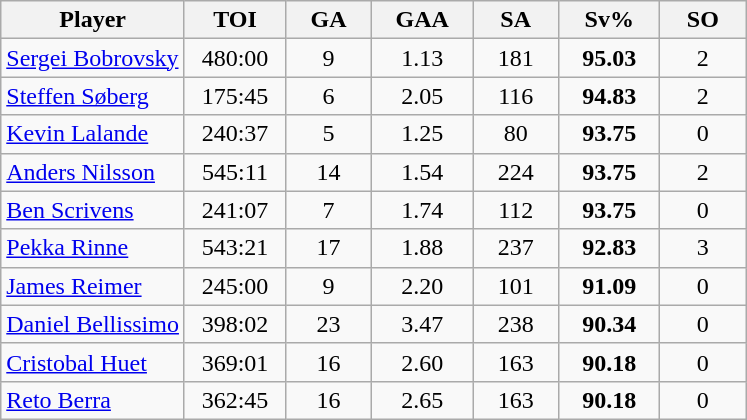<table class="wikitable sortable" style="text-align:center;">
<tr>
<th>Player</th>
<th style="width:60px;">TOI</th>
<th style="width:50px;">GA</th>
<th style="width:60px;">GAA</th>
<th style="width:50px;">SA</th>
<th style="width:60px;">Sv%</th>
<th style="width:50px;">SO</th>
</tr>
<tr>
<td style="text-align:left;"> <a href='#'>Sergei Bobrovsky</a></td>
<td>480:00</td>
<td>9</td>
<td>1.13</td>
<td>181</td>
<td><strong>95.03</strong></td>
<td>2</td>
</tr>
<tr>
<td style="text-align:left;"> <a href='#'>Steffen Søberg</a></td>
<td>175:45</td>
<td>6</td>
<td>2.05</td>
<td>116</td>
<td><strong>94.83</strong></td>
<td>2</td>
</tr>
<tr>
<td style="text-align:left;"> <a href='#'>Kevin Lalande</a></td>
<td>240:37</td>
<td>5</td>
<td>1.25</td>
<td>80</td>
<td><strong>93.75</strong></td>
<td>0</td>
</tr>
<tr>
<td style="text-align:left;"> <a href='#'>Anders Nilsson</a></td>
<td>545:11</td>
<td>14</td>
<td>1.54</td>
<td>224</td>
<td><strong>93.75</strong></td>
<td>2</td>
</tr>
<tr>
<td style="text-align:left;"> <a href='#'>Ben Scrivens</a></td>
<td>241:07</td>
<td>7</td>
<td>1.74</td>
<td>112</td>
<td><strong>93.75</strong></td>
<td>0</td>
</tr>
<tr>
<td style="text-align:left;"> <a href='#'>Pekka Rinne</a></td>
<td>543:21</td>
<td>17</td>
<td>1.88</td>
<td>237</td>
<td><strong>92.83</strong></td>
<td>3</td>
</tr>
<tr>
<td style="text-align:left;"> <a href='#'>James Reimer</a></td>
<td>245:00</td>
<td>9</td>
<td>2.20</td>
<td>101</td>
<td><strong>91.09</strong></td>
<td>0</td>
</tr>
<tr>
<td style="text-align:left;"> <a href='#'>Daniel Bellissimo</a></td>
<td>398:02</td>
<td>23</td>
<td>3.47</td>
<td>238</td>
<td><strong>90.34</strong></td>
<td>0</td>
</tr>
<tr>
<td style="text-align:left;"> <a href='#'>Cristobal Huet</a></td>
<td>369:01</td>
<td>16</td>
<td>2.60</td>
<td>163</td>
<td><strong>90.18</strong></td>
<td>0</td>
</tr>
<tr>
<td style="text-align:left;"> <a href='#'>Reto Berra</a></td>
<td>362:45</td>
<td>16</td>
<td>2.65</td>
<td>163</td>
<td><strong>90.18</strong></td>
<td>0</td>
</tr>
</table>
